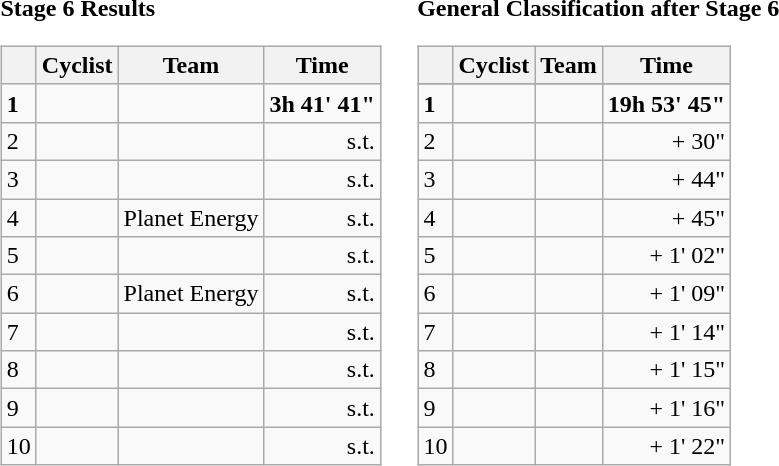<table>
<tr>
<td><strong>Stage 6 Results</strong><br><table class="wikitable">
<tr>
<th></th>
<th>Cyclist</th>
<th>Team</th>
<th>Time</th>
</tr>
<tr>
<td><strong>1</strong></td>
<td><strong></strong></td>
<td><strong></strong></td>
<td align=right><strong>3h 41' 41"</strong></td>
</tr>
<tr>
<td>2</td>
<td> </td>
<td></td>
<td align=right>s.t.</td>
</tr>
<tr>
<td>3</td>
<td></td>
<td></td>
<td align=right>s.t.</td>
</tr>
<tr>
<td>4</td>
<td></td>
<td>Planet Energy</td>
<td align=right>s.t.</td>
</tr>
<tr>
<td>5</td>
<td></td>
<td></td>
<td align=right>s.t.</td>
</tr>
<tr>
<td>6</td>
<td></td>
<td>Planet Energy</td>
<td align=right>s.t.</td>
</tr>
<tr>
<td>7</td>
<td></td>
<td></td>
<td align=right>s.t.</td>
</tr>
<tr>
<td>8</td>
<td></td>
<td></td>
<td align=right>s.t.</td>
</tr>
<tr>
<td>9</td>
<td> </td>
<td></td>
<td align=right>s.t.</td>
</tr>
<tr>
<td>10</td>
<td></td>
<td></td>
<td align=right>s.t.</td>
</tr>
</table>
</td>
<td></td>
<td><strong>General Classification after Stage 6</strong><br><table class="wikitable">
<tr>
<th></th>
<th>Cyclist</th>
<th>Team</th>
<th>Time</th>
</tr>
<tr>
</tr>
<tr>
<td><strong>1</strong></td>
<td><strong></strong> </td>
<td><strong></strong></td>
<td align=right><strong>19h 53' 45"</strong></td>
</tr>
<tr>
<td>2</td>
<td></td>
<td></td>
<td align=right>+ 30"</td>
</tr>
<tr>
<td>3</td>
<td></td>
<td></td>
<td align=right>+ 44"</td>
</tr>
<tr>
<td>4</td>
<td></td>
<td></td>
<td align=right>+ 45"</td>
</tr>
<tr>
<td>5</td>
<td> </td>
<td></td>
<td align=right>+ 1' 02"</td>
</tr>
<tr>
<td>6</td>
<td></td>
<td></td>
<td align=right>+ 1' 09"</td>
</tr>
<tr>
<td>7</td>
<td></td>
<td></td>
<td align=right>+ 1' 14"</td>
</tr>
<tr>
<td>8</td>
<td></td>
<td></td>
<td align=right>+ 1' 15"</td>
</tr>
<tr>
<td>9</td>
<td></td>
<td></td>
<td align=right>+ 1' 16"</td>
</tr>
<tr>
<td>10</td>
<td></td>
<td></td>
<td align=right>+ 1' 22"</td>
</tr>
</table>
</td>
</tr>
</table>
